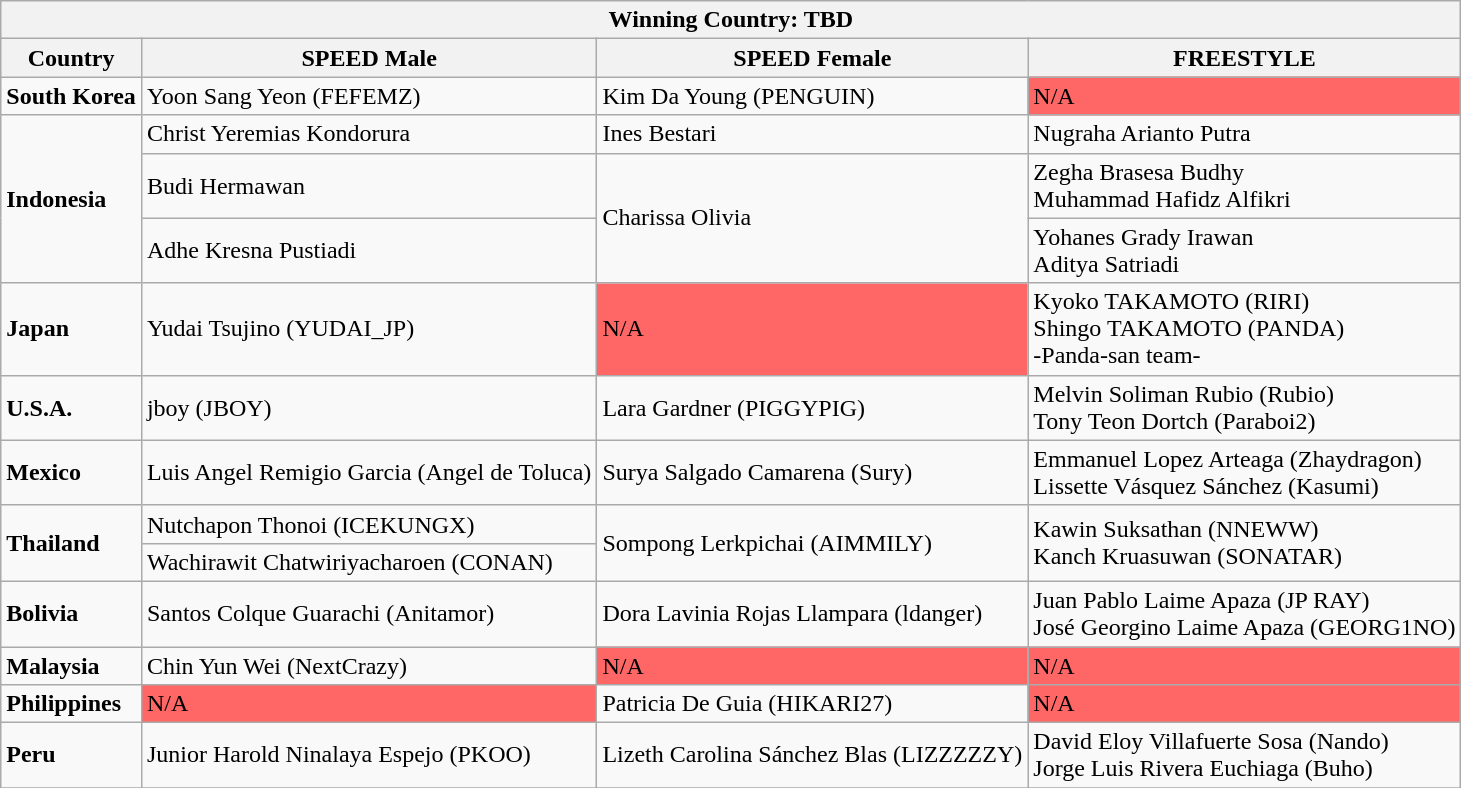<table class="wikitable">
<tr>
<th colspan="4">Winning Country: TBD</th>
</tr>
<tr>
<th>Country</th>
<th>SPEED Male</th>
<th>SPEED Female</th>
<th>FREESTYLE</th>
</tr>
<tr>
<td> <strong>South Korea</strong></td>
<td>Yoon Sang Yeon (FEFEMZ)</td>
<td>Kim Da Young (PENGUIN)</td>
<td style="background: #FF6666;">N/A</td>
</tr>
<tr>
<td rowspan="3"><strong>Indonesia</strong></td>
<td>Christ Yeremias Kondorura</td>
<td>Ines Bestari</td>
<td>Nugraha Arianto Putra</td>
</tr>
<tr>
<td>Budi Hermawan</td>
<td rowspan="2">Charissa Olivia</td>
<td>Zegha Brasesa Budhy<br>Muhammad Hafidz Alfikri</td>
</tr>
<tr>
<td>Adhe Kresna Pustiadi</td>
<td>Yohanes Grady Irawan<br>Aditya Satriadi</td>
</tr>
<tr>
<td> <strong>Japan</strong></td>
<td>Yudai Tsujino (YUDAI_JP)</td>
<td style="background: #FF6666;">N/A</td>
<td>Kyoko TAKAMOTO (RIRI)<br>Shingo TAKAMOTO (PANDA)<br> -Panda-san team-</td>
</tr>
<tr>
<td> <strong>U.S.A.</strong></td>
<td>jboy (JBOY)</td>
<td>Lara Gardner (PIGGYPIG)</td>
<td>Melvin Soliman Rubio (Rubio)<br>Tony Teon Dortch (Paraboi2)</td>
</tr>
<tr>
<td> <strong>Mexico</strong></td>
<td>Luis Angel Remigio Garcia (Angel de Toluca)</td>
<td>Surya Salgado Camarena (Sury)</td>
<td>Emmanuel Lopez Arteaga (Zhaydragon)<br>Lissette Vásquez Sánchez (Kasumi)</td>
</tr>
<tr>
<td rowspan="2"> <strong>Thailand</strong></td>
<td>Nutchapon Thonoi (ICEKUNGX)</td>
<td rowspan="2">Sompong Lerkpichai (AIMMILY)</td>
<td rowspan="2">Kawin Suksathan (NNEWW)<br>Kanch Kruasuwan (SONATAR)</td>
</tr>
<tr>
<td>Wachirawit Chatwiriyacharoen (CONAN)</td>
</tr>
<tr>
<td> <strong>Bolivia</strong></td>
<td>Santos Colque Guarachi (Anitamor)</td>
<td>Dora Lavinia Rojas Llampara (ldanger)</td>
<td>Juan Pablo Laime Apaza (JP RAY)<br>José Georgino Laime Apaza (GEORG1NO)</td>
</tr>
<tr>
<td> <strong>Malaysia</strong></td>
<td>Chin Yun Wei (NextCrazy)</td>
<td style="background: #FF6666;">N/A</td>
<td style="background: #FF6666;">N/A</td>
</tr>
<tr>
<td> <strong>Philippines</strong></td>
<td style="background: #FF6666;">N/A</td>
<td>Patricia De Guia (HIKARI27)</td>
<td style="background: #FF6666;">N/A</td>
</tr>
<tr>
<td> <strong>Peru</strong></td>
<td>Junior Harold Ninalaya Espejo (PKOO)</td>
<td>Lizeth Carolina Sánchez Blas (LIZZZZZY)</td>
<td>David Eloy Villafuerte Sosa (Nando)<br>Jorge Luis Rivera Euchiaga (Buho)</td>
</tr>
<tr>
</tr>
</table>
